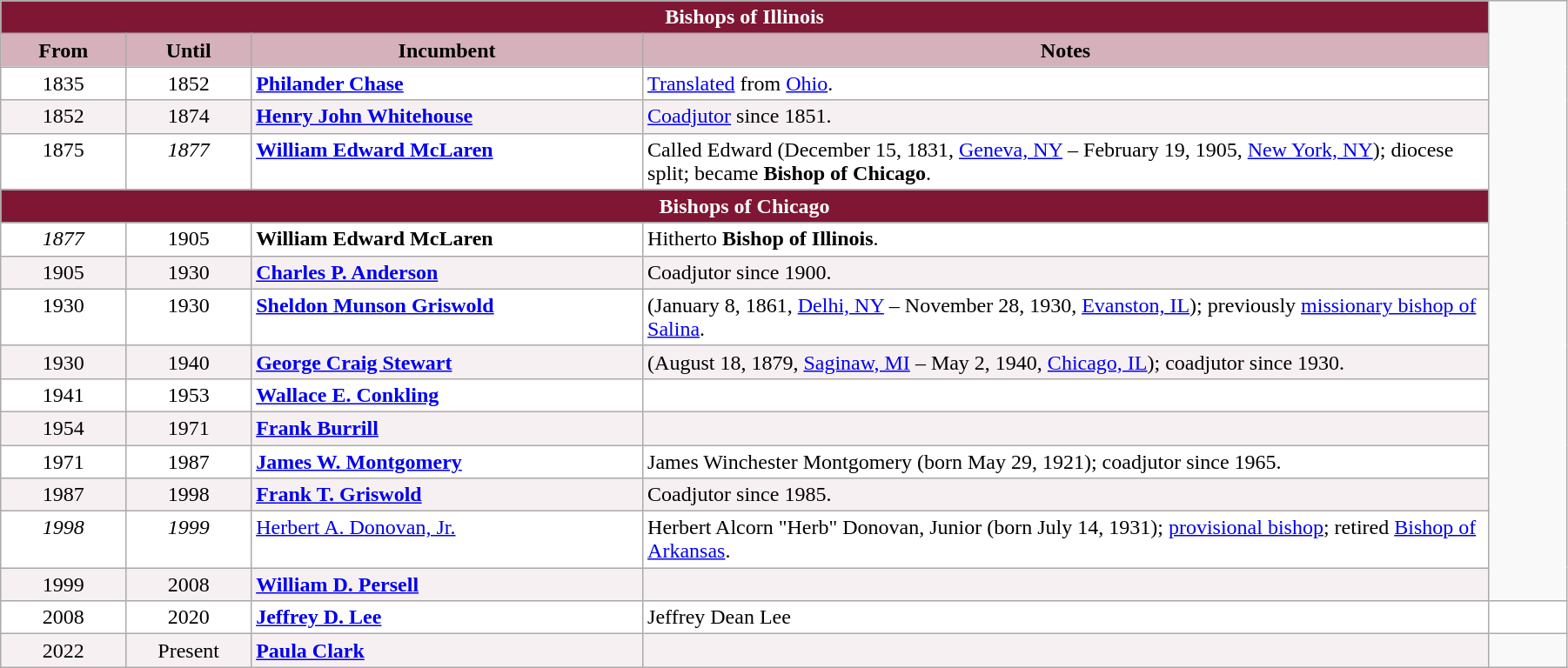<table class="wikitable" style="width: 95%;">
<tr>
<th colspan="4" style="background-color: #7F1734; color: white;">Bishops of Illinois</th>
</tr>
<tr>
<th style="background-color: #D4B1BB; width: 8%;">From</th>
<th style="background-color: #D4B1BB; width: 8%;">Until</th>
<th style="background-color: #D4B1BB; width: 25%;">Incumbent</th>
<th style="background-color: #D4B1BB; width: 54%;">Notes</th>
</tr>
<tr valign="top" style="background-color: white;">
<td style="text-align: center;">1835</td>
<td style="text-align: center;">1852</td>
<td><strong><a href='#'>Philander Chase</a></strong></td>
<td><a href='#'>Translated</a> from <a href='#'>Ohio</a>.</td>
</tr>
<tr valign="top" style="background-color: #F7F0F2;">
<td style="text-align: center;">1852</td>
<td style="text-align: center;">1874</td>
<td><strong><a href='#'>Henry John Whitehouse</a></strong></td>
<td><a href='#'>Coadjutor</a> since 1851.</td>
</tr>
<tr valign="top" style="background-color: white;">
<td style="text-align: center;">1875</td>
<td style="text-align: center;"><em>1877</em></td>
<td><strong><a href='#'>William Edward McLaren</a></strong></td>
<td>Called Edward (December 15, 1831, <a href='#'>Geneva, NY</a> – February 19, 1905, <a href='#'>New York, NY</a>); diocese split; became <strong>Bishop of Chicago</strong>.</td>
</tr>
<tr>
<th colspan="4" style="background-color: #7F1734; color: white;">Bishops of Chicago</th>
</tr>
<tr valign="top" style="background-color: white;">
<td style="text-align: center;"><em>1877</em></td>
<td style="text-align: center;">1905</td>
<td><strong>William Edward McLaren</strong></td>
<td>Hitherto <strong>Bishop of Illinois</strong>.</td>
</tr>
<tr valign="top" style="background-color: #F7F0F2;">
<td style="text-align: center;">1905</td>
<td style="text-align: center;">1930</td>
<td><strong><a href='#'>Charles P. Anderson</a></strong></td>
<td>Coadjutor since 1900.</td>
</tr>
<tr valign="top" style="background-color: white;">
<td style="text-align: center;">1930</td>
<td style="text-align: center;">1930</td>
<td><strong><a href='#'>Sheldon Munson Griswold</a></strong></td>
<td>(January 8, 1861, <a href='#'>Delhi, NY</a> – November 28, 1930, <a href='#'>Evanston, IL</a>); previously <a href='#'>missionary bishop of Salina</a>.</td>
</tr>
<tr valign="top" style="background-color: #F7F0F2;">
<td style="text-align: center;">1930</td>
<td style="text-align: center;">1940</td>
<td><strong><a href='#'>George Craig Stewart</a></strong></td>
<td>(August 18, 1879, <a href='#'>Saginaw, MI</a> – May 2, 1940, <a href='#'>Chicago, IL</a>); coadjutor since 1930.</td>
</tr>
<tr valign="top" style="background-color: white;">
<td style="text-align: center;">1941</td>
<td style="text-align: center;">1953</td>
<td><strong><a href='#'>Wallace E. Conkling</a></strong></td>
<td></td>
</tr>
<tr valign="top" style="background-color: #F7F0F2;">
<td style="text-align: center;">1954</td>
<td style="text-align: center;">1971</td>
<td><strong><a href='#'>Frank Burrill</a></strong></td>
<td></td>
</tr>
<tr valign="top" style="background-color: white;">
<td style="text-align: center;">1971</td>
<td style="text-align: center;">1987</td>
<td><strong><a href='#'>James W. Montgomery</a></strong></td>
<td>James Winchester Montgomery (born May 29, 1921); coadjutor since 1965.</td>
</tr>
<tr valign="top" style="background-color: #F7F0F2;">
<td style="text-align: center;">1987</td>
<td style="text-align: center;">1998</td>
<td><strong><a href='#'>Frank T. Griswold</a></strong></td>
<td>Coadjutor since 1985.</td>
</tr>
<tr valign="top" style="background-color: white;">
<td style="text-align: center;"><em>1998</em></td>
<td style="text-align: center;"><em>1999</em></td>
<td><a href='#'>Herbert A. Donovan, Jr.</a></td>
<td>Herbert Alcorn "Herb" Donovan, Junior (born July 14, 1931); <a href='#'>provisional bishop</a>; retired <a href='#'>Bishop of Arkansas</a>.</td>
</tr>
<tr valign="top" style="background-color: #F7F0F2;">
<td style="text-align: center;">1999</td>
<td style="text-align: center;">2008</td>
<td><strong><a href='#'>William D. Persell</a></strong></td>
<td></td>
</tr>
<tr valign="top" style="background-color: white;">
<td style="text-align: center;">2008</td>
<td style="text-align: center;">2020</td>
<td><strong><a href='#'>Jeffrey D. Lee</a></strong></td>
<td>Jeffrey Dean Lee</td>
<td></td>
</tr>
<tr valign="top" style="background-color: #F7F0F2;">
<td style="text-align: center;">2022</td>
<td style="text-align: center;">Present</td>
<td><strong><a href='#'>Paula Clark</a></strong></td>
<td></td>
</tr>
</table>
